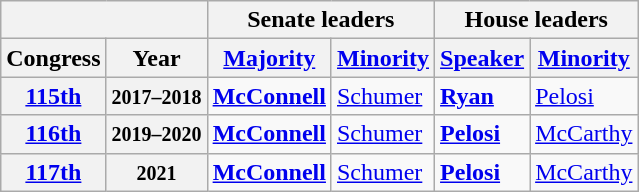<table class="wikitable" style="margin-left:1em">
<tr>
<th colspan=2></th>
<th colspan=2>Senate leaders</th>
<th colspan=2>House leaders</th>
</tr>
<tr>
<th>Congress</th>
<th>Year</th>
<th><a href='#'>Majority</a></th>
<th><a href='#'>Minority</a></th>
<th><a href='#'>Speaker</a></th>
<th><a href='#'>Minority</a></th>
</tr>
<tr>
<th><a href='#'>115th</a></th>
<th><small>2017–2018</small></th>
<td><strong><a href='#'>McConnell</a></strong></td>
<td><a href='#'>Schumer</a></td>
<td><strong><a href='#'>Ryan</a></strong></td>
<td><a href='#'>Pelosi</a></td>
</tr>
<tr>
<th><a href='#'>116th</a></th>
<th><small>2019–2020</small></th>
<td><strong><a href='#'>McConnell</a></strong></td>
<td><a href='#'>Schumer</a></td>
<td><strong><a href='#'>Pelosi</a></strong></td>
<td><a href='#'>McCarthy</a></td>
</tr>
<tr>
<th><a href='#'>117th</a></th>
<th><small>2021</small></th>
<td><strong><a href='#'>McConnell</a></strong></td>
<td><a href='#'>Schumer</a></td>
<td><strong><a href='#'>Pelosi</a></strong></td>
<td><a href='#'>McCarthy</a></td>
</tr>
</table>
